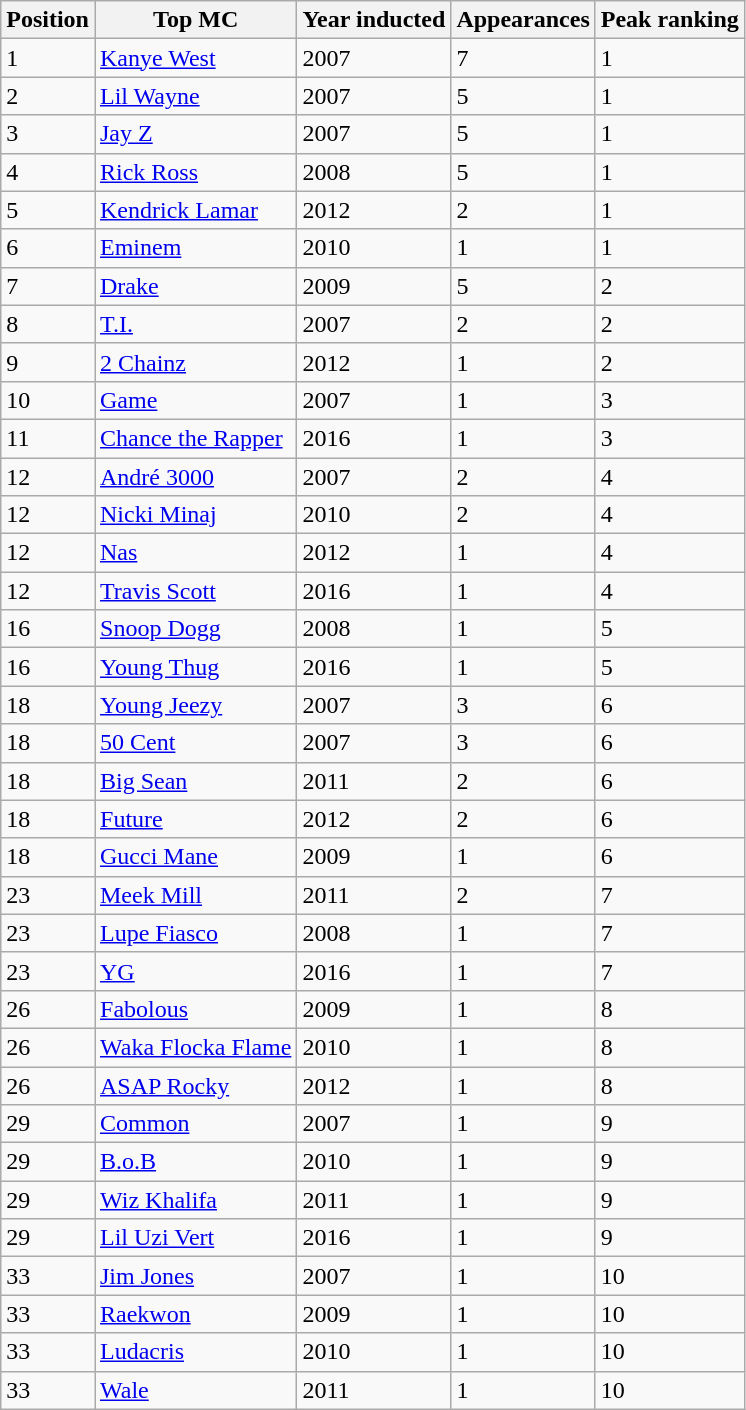<table class="sortable wikitable">
<tr>
<th>Position</th>
<th>Top MC</th>
<th>Year inducted</th>
<th>Appearances</th>
<th>Peak ranking</th>
</tr>
<tr>
<td>1</td>
<td><a href='#'>Kanye West</a></td>
<td>2007</td>
<td>7</td>
<td>1</td>
</tr>
<tr>
<td>2</td>
<td><a href='#'>Lil Wayne</a></td>
<td>2007</td>
<td>5</td>
<td>1</td>
</tr>
<tr>
<td>3</td>
<td><a href='#'>Jay Z</a></td>
<td>2007</td>
<td>5</td>
<td>1</td>
</tr>
<tr>
<td>4</td>
<td><a href='#'>Rick Ross</a></td>
<td>2008</td>
<td>5</td>
<td>1</td>
</tr>
<tr>
<td>5</td>
<td><a href='#'>Kendrick Lamar</a></td>
<td>2012</td>
<td>2</td>
<td>1</td>
</tr>
<tr>
<td>6</td>
<td><a href='#'>Eminem</a></td>
<td>2010</td>
<td>1</td>
<td>1</td>
</tr>
<tr>
<td>7</td>
<td><a href='#'>Drake</a></td>
<td>2009</td>
<td>5</td>
<td>2</td>
</tr>
<tr>
<td>8</td>
<td><a href='#'>T.I.</a></td>
<td>2007</td>
<td>2</td>
<td>2</td>
</tr>
<tr>
<td>9</td>
<td><a href='#'>2 Chainz</a></td>
<td>2012</td>
<td>1</td>
<td>2</td>
</tr>
<tr>
<td>10</td>
<td><a href='#'>Game</a></td>
<td>2007</td>
<td>1</td>
<td>3</td>
</tr>
<tr>
<td>11</td>
<td><a href='#'>Chance the Rapper</a></td>
<td>2016</td>
<td>1</td>
<td>3</td>
</tr>
<tr>
<td>12</td>
<td><a href='#'>André 3000</a></td>
<td>2007</td>
<td>2</td>
<td>4</td>
</tr>
<tr>
<td>12</td>
<td><a href='#'>Nicki Minaj</a></td>
<td>2010</td>
<td>2</td>
<td>4</td>
</tr>
<tr>
<td>12</td>
<td><a href='#'>Nas</a></td>
<td>2012</td>
<td>1</td>
<td>4</td>
</tr>
<tr>
<td>12</td>
<td><a href='#'>Travis Scott</a></td>
<td>2016</td>
<td>1</td>
<td>4</td>
</tr>
<tr>
<td>16</td>
<td><a href='#'>Snoop Dogg</a></td>
<td>2008</td>
<td>1</td>
<td>5</td>
</tr>
<tr>
<td>16</td>
<td><a href='#'>Young Thug</a></td>
<td>2016</td>
<td>1</td>
<td>5</td>
</tr>
<tr>
<td>18</td>
<td><a href='#'>Young Jeezy</a></td>
<td>2007</td>
<td>3</td>
<td>6</td>
</tr>
<tr>
<td>18</td>
<td><a href='#'>50 Cent</a></td>
<td>2007</td>
<td>3</td>
<td>6</td>
</tr>
<tr>
<td>18</td>
<td><a href='#'>Big Sean</a></td>
<td>2011</td>
<td>2</td>
<td>6</td>
</tr>
<tr>
<td>18</td>
<td><a href='#'>Future</a></td>
<td>2012</td>
<td>2</td>
<td>6</td>
</tr>
<tr>
<td>18</td>
<td><a href='#'>Gucci Mane</a></td>
<td>2009</td>
<td>1</td>
<td>6</td>
</tr>
<tr>
<td>23</td>
<td><a href='#'>Meek Mill</a></td>
<td>2011</td>
<td>2</td>
<td>7</td>
</tr>
<tr>
<td>23</td>
<td><a href='#'>Lupe Fiasco</a></td>
<td>2008</td>
<td>1</td>
<td>7</td>
</tr>
<tr>
<td>23</td>
<td><a href='#'>YG</a></td>
<td>2016</td>
<td>1</td>
<td>7</td>
</tr>
<tr>
<td>26</td>
<td><a href='#'>Fabolous</a></td>
<td>2009</td>
<td>1</td>
<td>8</td>
</tr>
<tr>
<td>26</td>
<td><a href='#'>Waka Flocka Flame</a></td>
<td>2010</td>
<td>1</td>
<td>8</td>
</tr>
<tr>
<td>26</td>
<td><a href='#'>ASAP Rocky</a></td>
<td>2012</td>
<td>1</td>
<td>8</td>
</tr>
<tr>
<td>29</td>
<td><a href='#'>Common</a></td>
<td>2007</td>
<td>1</td>
<td>9</td>
</tr>
<tr>
<td>29</td>
<td><a href='#'>B.o.B</a></td>
<td>2010</td>
<td>1</td>
<td>9</td>
</tr>
<tr>
<td>29</td>
<td><a href='#'>Wiz Khalifa</a></td>
<td>2011</td>
<td>1</td>
<td>9</td>
</tr>
<tr>
<td>29</td>
<td><a href='#'>Lil Uzi Vert</a></td>
<td>2016</td>
<td>1</td>
<td>9</td>
</tr>
<tr>
<td>33</td>
<td><a href='#'>Jim Jones</a></td>
<td>2007</td>
<td>1</td>
<td>10</td>
</tr>
<tr>
<td>33</td>
<td><a href='#'>Raekwon</a></td>
<td>2009</td>
<td>1</td>
<td>10</td>
</tr>
<tr>
<td>33</td>
<td><a href='#'>Ludacris</a></td>
<td>2010</td>
<td>1</td>
<td>10</td>
</tr>
<tr>
<td>33</td>
<td><a href='#'>Wale</a></td>
<td>2011</td>
<td>1</td>
<td>10</td>
</tr>
</table>
